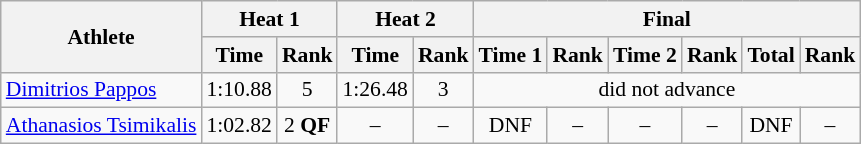<table class="wikitable" style="font-size:90%">
<tr>
<th rowspan="2">Athlete</th>
<th colspan="2">Heat 1</th>
<th colspan="2">Heat 2</th>
<th colspan="6">Final</th>
</tr>
<tr>
<th>Time</th>
<th>Rank</th>
<th>Time</th>
<th>Rank</th>
<th>Time 1</th>
<th>Rank</th>
<th>Time 2</th>
<th>Rank</th>
<th>Total</th>
<th>Rank</th>
</tr>
<tr>
<td><a href='#'>Dimitrios Pappos</a></td>
<td align="center">1:10.88</td>
<td align="center">5</td>
<td align="center">1:26.48</td>
<td align="center">3</td>
<td colspan="6" align="center">did not advance</td>
</tr>
<tr>
<td><a href='#'>Athanasios Tsimikalis</a></td>
<td align="center">1:02.82</td>
<td align="center">2 <strong>QF</strong></td>
<td align="center">–</td>
<td align="center">–</td>
<td align="center">DNF</td>
<td align="center">–</td>
<td align="center">–</td>
<td align="center">–</td>
<td align="center">DNF</td>
<td align="center">–</td>
</tr>
</table>
